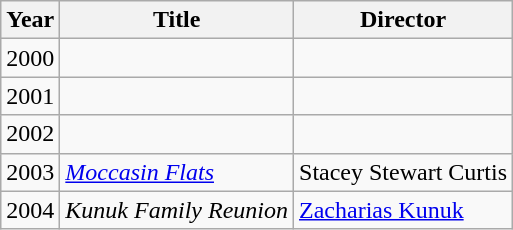<table class="wikitable">
<tr>
<th>Year</th>
<th>Title</th>
<th>Director</th>
</tr>
<tr>
<td>2000</td>
<td></td>
<td></td>
</tr>
<tr>
<td>2001</td>
<td></td>
<td></td>
</tr>
<tr>
<td>2002</td>
<td></td>
<td></td>
</tr>
<tr>
<td>2003</td>
<td><em><a href='#'>Moccasin Flats</a></em></td>
<td>Stacey Stewart Curtis</td>
</tr>
<tr>
<td>2004</td>
<td><em>Kunuk Family Reunion</em></td>
<td><a href='#'>Zacharias Kunuk</a></td>
</tr>
</table>
